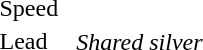<table>
<tr>
<td>Speed<br></td>
<td></td>
<td></td>
<td></td>
</tr>
<tr>
<td>Lead<br></td>
<td rowspan=2></td>
<td><br></td>
<td rowspan=2><em>Shared silver</em></td>
</tr>
<tr>
</tr>
</table>
